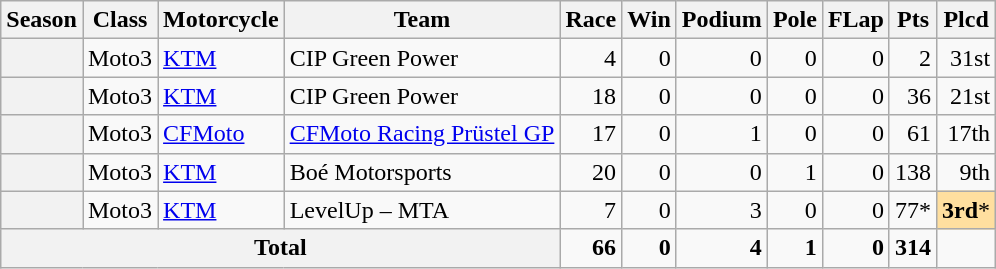<table class="wikitable" style="text-align:right;">
<tr>
<th>Season</th>
<th>Class</th>
<th>Motorcycle</th>
<th>Team</th>
<th>Race</th>
<th>Win</th>
<th>Podium</th>
<th>Pole</th>
<th>FLap</th>
<th>Pts</th>
<th>Plcd</th>
</tr>
<tr>
<th></th>
<td>Moto3</td>
<td style="text-align:left;"><a href='#'>KTM</a></td>
<td style="text-align:left;">CIP Green Power</td>
<td>4</td>
<td>0</td>
<td>0</td>
<td>0</td>
<td>0</td>
<td>2</td>
<td>31st</td>
</tr>
<tr>
<th></th>
<td>Moto3</td>
<td style="text-align:left;"><a href='#'>KTM</a></td>
<td style="text-align:left;">CIP Green Power</td>
<td>18</td>
<td>0</td>
<td>0</td>
<td>0</td>
<td>0</td>
<td>36</td>
<td>21st</td>
</tr>
<tr>
<th></th>
<td>Moto3</td>
<td style="text-align:left;"><a href='#'>CFMoto</a></td>
<td style="text-align:left;"><a href='#'>CFMoto Racing Prüstel GP</a></td>
<td>17</td>
<td>0</td>
<td>1</td>
<td>0</td>
<td>0</td>
<td>61</td>
<td>17th</td>
</tr>
<tr>
<th></th>
<td>Moto3</td>
<td style="text-align:left;"><a href='#'>KTM</a></td>
<td style="text-align:left;">Boé Motorsports</td>
<td>20</td>
<td>0</td>
<td>0</td>
<td>1</td>
<td>0</td>
<td>138</td>
<td>9th</td>
</tr>
<tr>
<th></th>
<td>Moto3</td>
<td style="text-align:left;"><a href='#'>KTM</a></td>
<td style="text-align:left;">LevelUp – MTA</td>
<td>7</td>
<td>0</td>
<td>3</td>
<td>0</td>
<td>0</td>
<td>77*</td>
<td style="background:#FFDF9F;"><strong>3rd</strong>*</td>
</tr>
<tr>
<th colspan="4">Total</th>
<td><strong>66</strong></td>
<td><strong>0</strong></td>
<td><strong>4</strong></td>
<td><strong>1</strong></td>
<td><strong>0</strong></td>
<td><strong>314</strong></td>
<td></td>
</tr>
</table>
